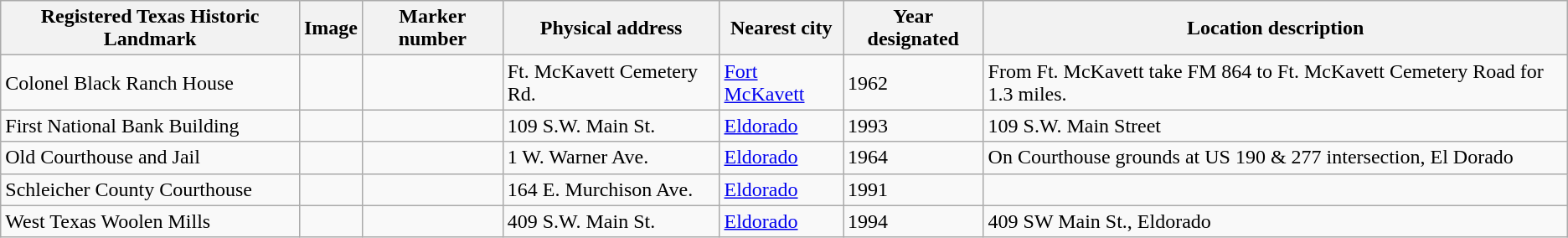<table class="wikitable sortable">
<tr>
<th>Registered Texas Historic Landmark</th>
<th>Image</th>
<th>Marker number</th>
<th>Physical address</th>
<th>Nearest city</th>
<th>Year designated</th>
<th>Location description</th>
</tr>
<tr>
<td>Colonel Black Ranch House</td>
<td></td>
<td></td>
<td>Ft. McKavett Cemetery Rd.<br></td>
<td><a href='#'>Fort McKavett</a></td>
<td>1962</td>
<td>From Ft. McKavett take FM 864 to Ft. McKavett Cemetery Road for 1.3 miles.</td>
</tr>
<tr>
<td>First National Bank Building</td>
<td></td>
<td></td>
<td>109 S.W. Main St.<br></td>
<td><a href='#'>Eldorado</a></td>
<td>1993</td>
<td>109 S.W. Main Street</td>
</tr>
<tr>
<td>Old Courthouse and Jail</td>
<td></td>
<td></td>
<td>1 W. Warner Ave.<br></td>
<td><a href='#'>Eldorado</a></td>
<td>1964</td>
<td>On Courthouse grounds at US 190 & 277 intersection, El Dorado</td>
</tr>
<tr>
<td>Schleicher County Courthouse</td>
<td></td>
<td></td>
<td>164 E. Murchison Ave.<br></td>
<td><a href='#'>Eldorado</a></td>
<td>1991</td>
<td></td>
</tr>
<tr>
<td>West Texas Woolen Mills</td>
<td></td>
<td></td>
<td>409 S.W. Main St.<br></td>
<td><a href='#'>Eldorado</a></td>
<td>1994</td>
<td>409 SW Main St., Eldorado</td>
</tr>
</table>
